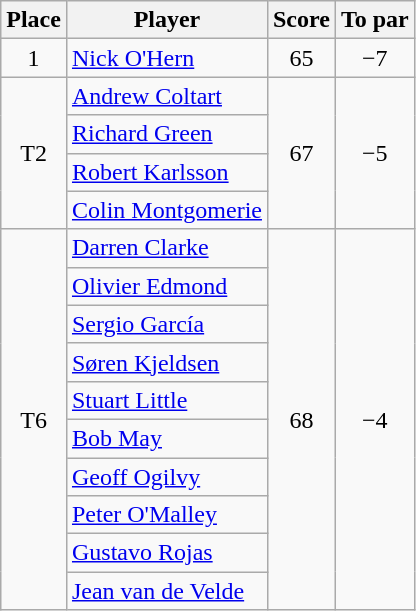<table class="wikitable">
<tr>
<th>Place</th>
<th>Player</th>
<th>Score</th>
<th>To par</th>
</tr>
<tr>
<td align=center>1</td>
<td> <a href='#'>Nick O'Hern</a></td>
<td align=center>65</td>
<td align=center>−7</td>
</tr>
<tr>
<td rowspan="4" align=center>T2</td>
<td> <a href='#'>Andrew Coltart</a></td>
<td rowspan="4" align=center>67</td>
<td rowspan="4" align=center>−5</td>
</tr>
<tr>
<td> <a href='#'>Richard Green</a></td>
</tr>
<tr>
<td> <a href='#'>Robert Karlsson</a></td>
</tr>
<tr>
<td> <a href='#'>Colin Montgomerie</a></td>
</tr>
<tr>
<td rowspan="10" align=center>T6</td>
<td> <a href='#'>Darren Clarke</a></td>
<td rowspan="10" align=center>68</td>
<td rowspan="10" align=center>−4</td>
</tr>
<tr>
<td> <a href='#'>Olivier Edmond</a></td>
</tr>
<tr>
<td> <a href='#'>Sergio García</a></td>
</tr>
<tr>
<td> <a href='#'>Søren Kjeldsen</a></td>
</tr>
<tr>
<td> <a href='#'>Stuart Little</a></td>
</tr>
<tr>
<td> <a href='#'>Bob May</a></td>
</tr>
<tr>
<td> <a href='#'>Geoff Ogilvy</a></td>
</tr>
<tr>
<td> <a href='#'>Peter O'Malley</a></td>
</tr>
<tr>
<td> <a href='#'>Gustavo Rojas</a></td>
</tr>
<tr>
<td> <a href='#'>Jean van de Velde</a></td>
</tr>
</table>
